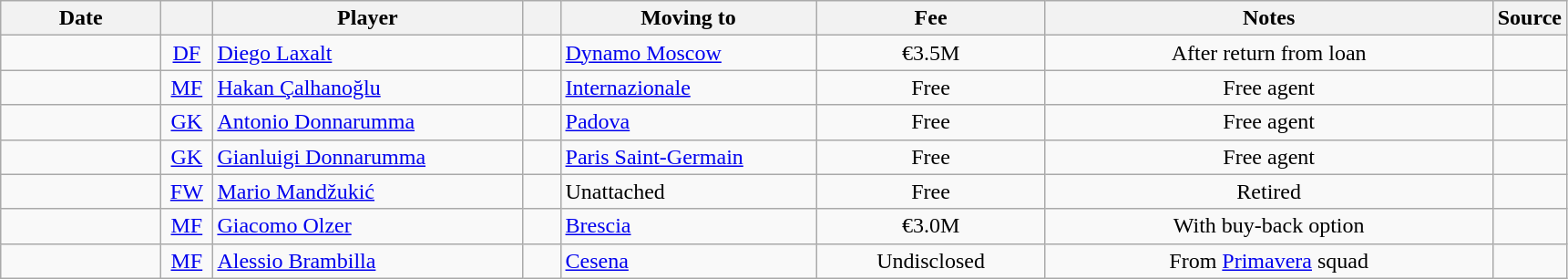<table class="wikitable sortable">
<tr>
<th style="width:110px">Date</th>
<th style="width:30px"></th>
<th style="width:220px">Player</th>
<th style="width:20px"></th>
<th style="width:180px">Moving to</th>
<th style="width:160px">Fee</th>
<th style="width:320px" class="unsortable">Notes</th>
<th style="width:35px">Source</th>
</tr>
<tr>
<td></td>
<td style="text-align:center"><a href='#'>DF</a></td>
<td> <a href='#'>Diego Laxalt</a></td>
<td style="text-align:center"></td>
<td> <a href='#'>Dynamo Moscow</a></td>
<td style="text-align:center">€3.5M</td>
<td style="text-align:center">After return from loan</td>
<td></td>
</tr>
<tr>
<td></td>
<td style="text-align:center"><a href='#'>MF</a></td>
<td> <a href='#'>Hakan Çalhanoğlu</a></td>
<td style="text-align:center"></td>
<td> <a href='#'>Internazionale</a></td>
<td style="text-align:center">Free</td>
<td style="text-align:center">Free agent</td>
<td></td>
</tr>
<tr>
<td></td>
<td style="text-align:center"><a href='#'>GK</a></td>
<td> <a href='#'>Antonio Donnarumma</a></td>
<td style="text-align:center"></td>
<td> <a href='#'>Padova</a></td>
<td style="text-align:center">Free</td>
<td style="text-align:center">Free agent</td>
<td></td>
</tr>
<tr>
<td></td>
<td style="text-align:center"><a href='#'>GK</a></td>
<td> <a href='#'>Gianluigi Donnarumma</a></td>
<td style="text-align:center"></td>
<td> <a href='#'>Paris Saint-Germain</a></td>
<td style="text-align:center">Free</td>
<td style="text-align:center">Free agent</td>
<td></td>
</tr>
<tr>
<td></td>
<td style="text-align:center"><a href='#'>FW</a></td>
<td> <a href='#'>Mario Mandžukić</a></td>
<td style="text-align:center"></td>
<td>Unattached</td>
<td style="text-align:center">Free</td>
<td style="text-align:center">Retired</td>
<td></td>
</tr>
<tr>
<td></td>
<td style="text-align:center"><a href='#'>MF</a></td>
<td> <a href='#'>Giacomo Olzer</a></td>
<td style="text-align:center"></td>
<td> <a href='#'>Brescia</a></td>
<td style="text-align:center">€3.0M</td>
<td style="text-align:center">With buy-back option</td>
<td></td>
</tr>
<tr>
<td></td>
<td style="text-align:center"><a href='#'>MF</a></td>
<td> <a href='#'>Alessio Brambilla</a></td>
<td style="text-align:center"></td>
<td> <a href='#'>Cesena</a></td>
<td style="text-align:center">Undisclosed</td>
<td style="text-align:center">From <a href='#'>Primavera</a> squad</td>
<td></td>
</tr>
</table>
